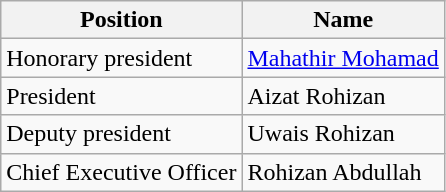<table class="wikitable">
<tr>
<th>Position</th>
<th>Name</th>
</tr>
<tr>
<td>Honorary president</td>
<td> <a href='#'>Mahathir Mohamad</a></td>
</tr>
<tr>
<td>President</td>
<td> Aizat Rohizan</td>
</tr>
<tr>
<td>Deputy president</td>
<td> Uwais Rohizan</td>
</tr>
<tr>
<td>Chief Executive Officer</td>
<td> Rohizan Abdullah</td>
</tr>
</table>
